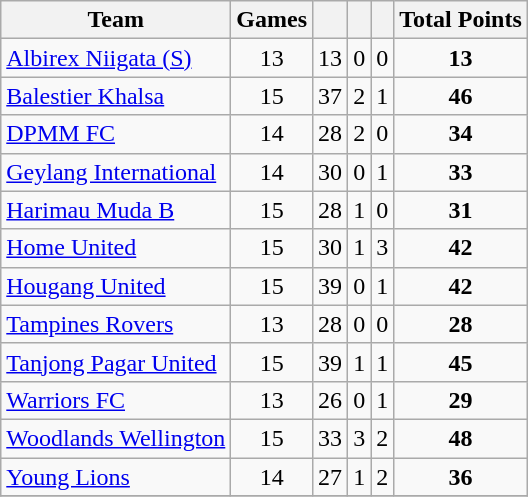<table class="wikitable sortable">
<tr>
<th>Team</th>
<th>Games</th>
<th></th>
<th> </th>
<th></th>
<th>Total Points</th>
</tr>
<tr>
<td> <a href='#'>Albirex Niigata (S)</a></td>
<td style="text-align:center">13</td>
<td style="text-align:center">13</td>
<td style="text-align:center">0</td>
<td style="text-align:center">0</td>
<td style="text-align:center"><strong>13</strong></td>
</tr>
<tr>
<td><a href='#'>Balestier Khalsa</a></td>
<td style="text-align:center">15</td>
<td style="text-align:center">37</td>
<td style="text-align:center">2</td>
<td style="text-align:center">1</td>
<td style="text-align:center"><strong>46</strong></td>
</tr>
<tr>
<td> <a href='#'>DPMM FC</a></td>
<td style="text-align:center">14</td>
<td style="text-align:center">28</td>
<td style="text-align:center">2</td>
<td style="text-align:center">0</td>
<td style="text-align:center"><strong>34</strong></td>
</tr>
<tr>
<td><a href='#'>Geylang International</a></td>
<td style="text-align:center">14</td>
<td style="text-align:center">30</td>
<td style="text-align:center">0</td>
<td style="text-align:center">1</td>
<td style="text-align:center"><strong>33</strong></td>
</tr>
<tr>
<td> <a href='#'>Harimau Muda B</a></td>
<td style="text-align:center">15</td>
<td style="text-align:center">28</td>
<td style="text-align:center">1</td>
<td style="text-align:center">0</td>
<td style="text-align:center"><strong>31</strong></td>
</tr>
<tr>
<td><a href='#'>Home United</a></td>
<td style="text-align:center">15</td>
<td style="text-align:center">30</td>
<td style="text-align:center">1</td>
<td style="text-align:center">3</td>
<td style="text-align:center"><strong>42</strong></td>
</tr>
<tr>
<td><a href='#'>Hougang United</a></td>
<td style="text-align:center">15</td>
<td style="text-align:center">39</td>
<td style="text-align:center">0</td>
<td style="text-align:center">1</td>
<td style="text-align:center"><strong>42</strong></td>
</tr>
<tr>
<td><a href='#'>Tampines Rovers</a></td>
<td style="text-align:center">13</td>
<td style="text-align:center">28</td>
<td style="text-align:center">0</td>
<td style="text-align:center">0</td>
<td style="text-align:center"><strong>28</strong></td>
</tr>
<tr>
<td><a href='#'>Tanjong Pagar United</a></td>
<td style="text-align:center">15</td>
<td style="text-align:center">39</td>
<td style="text-align:center">1</td>
<td style="text-align:center">1</td>
<td style="text-align:center"><strong>45</strong></td>
</tr>
<tr>
<td><a href='#'>Warriors FC</a></td>
<td style="text-align:center">13</td>
<td style="text-align:center">26</td>
<td style="text-align:center">0</td>
<td style="text-align:center">1</td>
<td style="text-align:center"><strong>29</strong></td>
</tr>
<tr>
<td><a href='#'>Woodlands Wellington</a></td>
<td style="text-align:center">15</td>
<td style="text-align:center">33</td>
<td style="text-align:center">3</td>
<td style="text-align:center">2</td>
<td style="text-align:center"><strong>48</strong></td>
</tr>
<tr>
<td> <a href='#'>Young Lions</a></td>
<td style="text-align:center">14</td>
<td style="text-align:center">27</td>
<td style="text-align:center">1</td>
<td style="text-align:center">2</td>
<td style="text-align:center"><strong>36</strong></td>
</tr>
<tr>
</tr>
</table>
